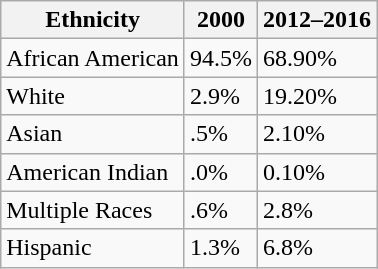<table class="wikitable sortable">
<tr>
<th>Ethnicity</th>
<th>2000</th>
<th>2012–2016</th>
</tr>
<tr>
<td>African American</td>
<td>94.5%</td>
<td>68.90%</td>
</tr>
<tr>
<td>White</td>
<td>2.9%</td>
<td>19.20%</td>
</tr>
<tr>
<td>Asian</td>
<td>.5%</td>
<td>2.10%</td>
</tr>
<tr>
<td>American Indian</td>
<td>.0%</td>
<td>0.10%</td>
</tr>
<tr>
<td>Multiple Races</td>
<td>.6%</td>
<td>2.8%</td>
</tr>
<tr>
<td>Hispanic</td>
<td>1.3%</td>
<td>6.8%</td>
</tr>
</table>
